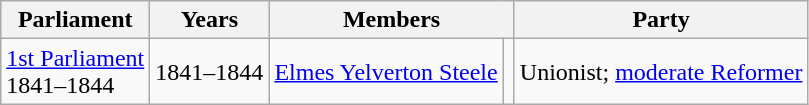<table class="wikitable">
<tr>
<th>Parliament</th>
<th>Years</th>
<th colspan="2">Members</th>
<th>Party</th>
</tr>
<tr>
<td><a href='#'>1st Parliament</a><br>1841–1844</td>
<td>1841–1844</td>
<td><a href='#'>Elmes Yelverton Steele</a></td>
<td></td>
<td>Unionist; <a href='#'>moderate Reformer</a></td>
</tr>
</table>
